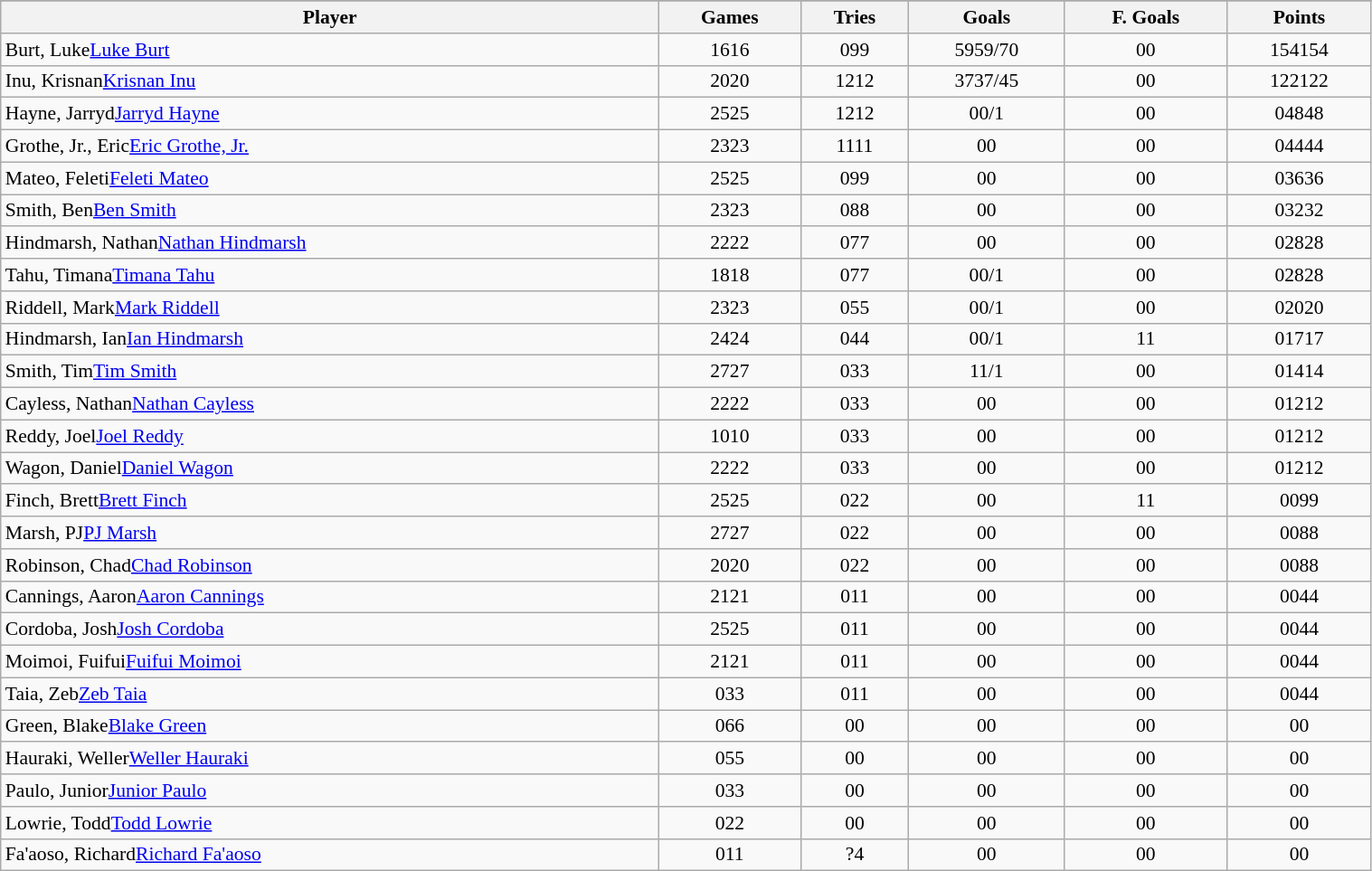<table class="wikitable sortable" width="80%" style="font-size:90%">
<tr bgcolor="#efefef">
</tr>
<tr bgcolor="#efefef">
</tr>
<tr>
<th>Player</th>
<th>Games</th>
<th>Tries</th>
<th>Goals</th>
<th>F. Goals</th>
<th>Points</th>
</tr>
<tr>
<td><span>Burt, Luke</span><a href='#'>Luke Burt</a></td>
<td align="center"><span>16</span>16</td>
<td align="center"><span>09</span>9</td>
<td align="center"><span>59</span>59/70</td>
<td align="center"><span>0</span>0</td>
<td align="center"><span>154</span>154</td>
</tr>
<tr>
<td><span>Inu, Krisnan</span><a href='#'>Krisnan Inu</a></td>
<td align="center"><span>20</span>20</td>
<td align="center"><span>12</span>12</td>
<td align="center"><span>37</span>37/45</td>
<td align="center"><span>0</span>0</td>
<td align="center"><span>122</span>122</td>
</tr>
<tr>
<td><span>Hayne, Jarryd</span><a href='#'>Jarryd Hayne</a></td>
<td align="center"><span>25</span>25</td>
<td align="center"><span>12</span>12</td>
<td align="center"><span>0</span>0/1</td>
<td align="center"><span>0</span>0</td>
<td align="center"><span>048</span>48</td>
</tr>
<tr>
<td><span>Grothe, Jr., Eric</span><a href='#'>Eric Grothe, Jr.</a></td>
<td align="center"><span>23</span>23</td>
<td align="center"><span>11</span>11</td>
<td align="center"><span>0</span>0</td>
<td align="center"><span>0</span>0</td>
<td align="center"><span>044</span>44</td>
</tr>
<tr>
<td><span>Mateo, Feleti</span><a href='#'>Feleti Mateo</a></td>
<td align="center"><span>25</span>25</td>
<td align="center"><span>09</span>9</td>
<td align="center"><span>0</span>0</td>
<td align="center"><span>0</span>0</td>
<td align="center"><span>036</span>36</td>
</tr>
<tr>
<td><span>Smith, Ben</span><a href='#'>Ben Smith</a></td>
<td align="center"><span>23</span>23</td>
<td align="center"><span>08</span>8</td>
<td align="center"><span>0</span>0</td>
<td align="center"><span>0</span>0</td>
<td align="center"><span>032</span>32</td>
</tr>
<tr>
<td><span>Hindmarsh, Nathan</span><a href='#'>Nathan Hindmarsh</a></td>
<td align="center"><span>22</span>22</td>
<td align="center"><span>07</span>7</td>
<td align="center"><span>0</span>0</td>
<td align="center"><span>0</span>0</td>
<td align="center"><span>028</span>28</td>
</tr>
<tr>
<td><span>Tahu, Timana</span><a href='#'>Timana Tahu</a></td>
<td align="center"><span>18</span>18</td>
<td align="center"><span>07</span>7</td>
<td align="center"><span>0</span>0/1</td>
<td align="center"><span>0</span>0</td>
<td align="center"><span>028</span>28</td>
</tr>
<tr>
<td><span>Riddell, Mark</span><a href='#'>Mark Riddell</a></td>
<td align="center"><span>23</span>23</td>
<td align="center"><span>05</span>5</td>
<td align="center"><span>0</span>0/1</td>
<td align="center"><span>0</span>0</td>
<td align="center"><span>020</span>20</td>
</tr>
<tr>
<td><span>Hindmarsh, Ian</span><a href='#'>Ian Hindmarsh</a></td>
<td align="center"><span>24</span>24</td>
<td align="center"><span>04</span>4</td>
<td align="center"><span>0</span>0/1</td>
<td align="center"><span>1</span>1</td>
<td align="center"><span>017</span>17</td>
</tr>
<tr>
<td><span>Smith, Tim</span><a href='#'>Tim Smith</a></td>
<td align="center"><span>27</span>27</td>
<td align="center"><span>03</span>3</td>
<td align="center"><span>1</span>1/1</td>
<td align="center"><span>0</span>0</td>
<td align="center"><span>014</span>14</td>
</tr>
<tr>
<td><span>Cayless, Nathan</span><a href='#'>Nathan Cayless</a></td>
<td align="center"><span>22</span>22</td>
<td align="center"><span>03</span>3</td>
<td align="center"><span>0</span>0</td>
<td align="center"><span>0</span>0</td>
<td align="center"><span>012</span>12</td>
</tr>
<tr>
<td><span>Reddy, Joel</span><a href='#'>Joel Reddy</a></td>
<td align="center"><span>10</span>10</td>
<td align="center"><span>03</span>3</td>
<td align="center"><span>0</span>0</td>
<td align="center"><span>0</span>0</td>
<td align="center"><span>012</span>12</td>
</tr>
<tr>
<td><span>Wagon, Daniel</span><a href='#'>Daniel Wagon</a></td>
<td align="center"><span>22</span>22</td>
<td align="center"><span>03</span>3</td>
<td align="center"><span>0</span>0</td>
<td align="center"><span>0</span>0</td>
<td align="center"><span>012</span>12</td>
</tr>
<tr>
<td><span>Finch, Brett</span><a href='#'>Brett Finch</a></td>
<td align="center"><span>25</span>25</td>
<td align="center"><span>02</span>2</td>
<td align="center"><span>0</span>0</td>
<td align="center"><span>1</span>1</td>
<td align="center"><span>009</span>9</td>
</tr>
<tr>
<td><span>Marsh, PJ</span><a href='#'>PJ Marsh</a></td>
<td align="center"><span>27</span>27</td>
<td align="center"><span>02</span>2</td>
<td align="center"><span>0</span>0</td>
<td align="center"><span>0</span>0</td>
<td align="center"><span>008</span>8</td>
</tr>
<tr>
<td><span>Robinson, Chad</span><a href='#'>Chad Robinson</a></td>
<td align="center"><span>20</span>20</td>
<td align="center"><span>02</span>2</td>
<td align="center"><span>0</span>0</td>
<td align="center"><span>0</span>0</td>
<td align="center"><span>008</span>8</td>
</tr>
<tr>
<td><span>Cannings, Aaron</span><a href='#'>Aaron Cannings</a></td>
<td align="center"><span>21</span>21</td>
<td align="center"><span>01</span>1</td>
<td align="center"><span>0</span>0</td>
<td align="center"><span>0</span>0</td>
<td align="center"><span>004</span>4</td>
</tr>
<tr>
<td><span>Cordoba, Josh</span><a href='#'>Josh Cordoba</a></td>
<td align="center"><span>25</span>25</td>
<td align="center"><span>01</span>1</td>
<td align="center"><span>0</span>0</td>
<td align="center"><span>0</span>0</td>
<td align="center"><span>004</span>4</td>
</tr>
<tr>
<td><span>Moimoi, Fuifui</span><a href='#'>Fuifui Moimoi</a></td>
<td align="center"><span>21</span>21</td>
<td align="center"><span>01</span>1</td>
<td align="center"><span>0</span>0</td>
<td align="center"><span>0</span>0</td>
<td align="center"><span>004</span>4</td>
</tr>
<tr>
<td><span>Taia, Zeb</span><a href='#'>Zeb Taia</a></td>
<td align="center"><span>03</span>3</td>
<td align="center"><span>01</span>1</td>
<td align="center"><span>0</span>0</td>
<td align="center"><span>0</span>0</td>
<td align="center"><span>004</span>4</td>
</tr>
<tr>
<td><span>Green, Blake</span><a href='#'>Blake Green</a></td>
<td align="center"><span>06</span>6</td>
<td align="center"><span>0</span>0</td>
<td align="center"><span>0</span>0</td>
<td align="center"><span>0</span>0</td>
<td align="center"><span>0</span>0</td>
</tr>
<tr>
<td><span>Hauraki, Weller</span><a href='#'>Weller Hauraki</a></td>
<td align="center"><span>05</span>5</td>
<td align="center"><span>0</span>0</td>
<td align="center"><span>0</span>0</td>
<td align="center"><span>0</span>0</td>
<td align="center"><span>0</span>0</td>
</tr>
<tr>
<td><span>Paulo, Junior</span><a href='#'>Junior Paulo</a></td>
<td align="center"><span>03</span>3</td>
<td align="center"><span>0</span>0</td>
<td align="center"><span>0</span>0</td>
<td align="center"><span>0</span>0</td>
<td align="center"><span>0</span>0</td>
</tr>
<tr>
<td><span>Lowrie, Todd</span><a href='#'>Todd Lowrie</a></td>
<td align="center"><span>02</span>2</td>
<td align="center"><span>0</span>0</td>
<td align="center"><span>0</span>0</td>
<td align="center"><span>0</span>0</td>
<td align="center"><span>0</span>0</td>
</tr>
<tr>
<td><span>Fa'aoso, Richard</span><a href='#'>Richard Fa'aoso</a></td>
<td align="center"><span>01</span>1</td>
<td align="center"><span>?</span>4</td>
<td align="center"><span>0</span>0</td>
<td align="center"><span>0</span>0</td>
<td align="center"><span>0</span>0</td>
</tr>
</table>
